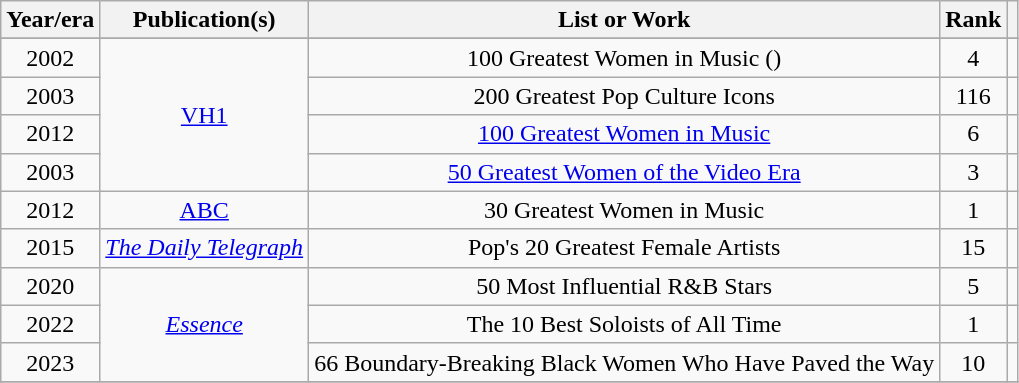<table class="wikitable plainrowheaders sortable" style="text-align:center">
<tr>
<th>Year/era</th>
<th>Publication(s)</th>
<th>List or Work</th>
<th data-sort-type="number">Rank</th>
<th scope="col" class="unsortable"></th>
</tr>
<tr>
</tr>
<tr>
<td>2002</td>
<td rowspan="4"><a href='#'>VH1</a></td>
<td>100 Greatest Women in Music ()</td>
<td align="center">4</td>
<td align="center"></td>
</tr>
<tr>
<td>2003</td>
<td>200 Greatest Pop Culture Icons</td>
<td align="center">116</td>
<td align="center"></td>
</tr>
<tr>
<td>2012</td>
<td><a href='#'>100 Greatest Women in Music</a></td>
<td align="center">6</td>
<td align="center"></td>
</tr>
<tr>
<td>2003</td>
<td><a href='#'>50 Greatest Women of the Video Era</a></td>
<td align="center">3</td>
<td align="center"></td>
</tr>
<tr>
<td>2012</td>
<td><a href='#'>ABC</a></td>
<td>30 Greatest Women in Music</td>
<td align="center">1</td>
<td align="center"></td>
</tr>
<tr>
<td>2015</td>
<td><em><a href='#'>The Daily Telegraph</a></em></td>
<td>Pop's 20 Greatest Female Artists</td>
<td align="center">15</td>
<td align="center"></td>
</tr>
<tr>
<td>2020</td>
<td rowspan="3"><em><a href='#'>Essence</a></em></td>
<td>50 Most Influential R&B Stars</td>
<td align="center">5</td>
<td align="center"></td>
</tr>
<tr>
<td>2022</td>
<td>The 10 Best Soloists of All Time</td>
<td align="center">1</td>
<td align="center"></td>
</tr>
<tr>
<td>2023</td>
<td>66 Boundary-Breaking Black Women Who Have Paved the Way</td>
<td align="center">10</td>
<td align="center"></td>
</tr>
<tr>
</tr>
</table>
